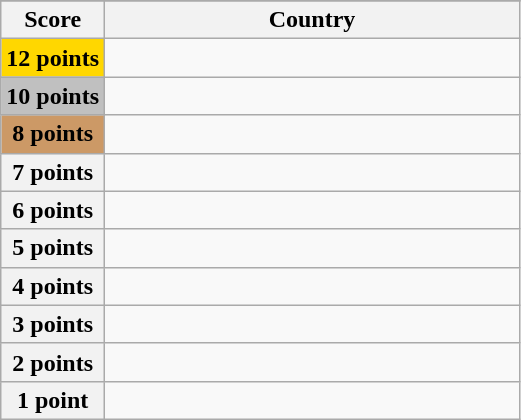<table class="wikitable">
<tr>
</tr>
<tr>
<th scope="col" width="20%">Score</th>
<th scope="col">Country</th>
</tr>
<tr>
<th scope="row" style="background:gold">12 points</th>
<td></td>
</tr>
<tr>
<th scope="row" style="background:silver">10 points</th>
<td></td>
</tr>
<tr>
<th scope="row" style="background:#CC9966">8 points</th>
<td></td>
</tr>
<tr>
<th scope="row">7 points</th>
<td></td>
</tr>
<tr>
<th scope="row">6 points</th>
<td></td>
</tr>
<tr>
<th scope="row">5 points</th>
<td></td>
</tr>
<tr>
<th scope="row">4 points</th>
<td></td>
</tr>
<tr>
<th scope="row">3 points</th>
<td></td>
</tr>
<tr>
<th scope="row">2 points</th>
<td></td>
</tr>
<tr>
<th scope="row">1 point</th>
<td></td>
</tr>
</table>
